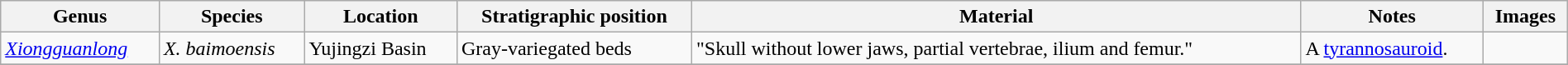<table class="wikitable" align="center" width="100%">
<tr>
<th>Genus</th>
<th>Species</th>
<th>Location</th>
<th>Stratigraphic position</th>
<th>Material</th>
<th>Notes</th>
<th>Images</th>
</tr>
<tr>
<td><em><a href='#'>Xiongguanlong</a></em></td>
<td><em>X. baimoensis</em></td>
<td>Yujingzi Basin</td>
<td>Gray-variegated beds</td>
<td>"Skull without lower jaws, partial vertebrae, ilium and femur."</td>
<td>A <a href='#'>tyrannosauroid</a>.</td>
<td></td>
</tr>
<tr>
</tr>
</table>
